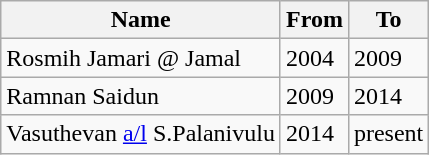<table class="wikitable">
<tr>
<th>Name</th>
<th>From</th>
<th>To</th>
</tr>
<tr>
<td>Rosmih Jamari @ Jamal</td>
<td>2004</td>
<td>2009</td>
</tr>
<tr>
<td>Ramnan Saidun</td>
<td>2009</td>
<td>2014</td>
</tr>
<tr>
<td>Vasuthevan <a href='#'>a/l</a> S.Palanivulu</td>
<td>2014</td>
<td>present</td>
</tr>
</table>
